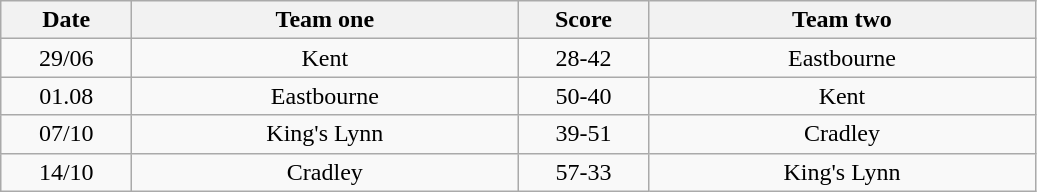<table class="wikitable" style="text-align: center">
<tr>
<th width=80>Date</th>
<th width=250>Team one</th>
<th width=80>Score</th>
<th width=250>Team two</th>
</tr>
<tr>
<td>29/06</td>
<td>Kent</td>
<td>28-42</td>
<td>Eastbourne</td>
</tr>
<tr>
<td>01.08</td>
<td>Eastbourne</td>
<td>50-40</td>
<td>Kent</td>
</tr>
<tr>
<td>07/10</td>
<td>King's Lynn</td>
<td>39-51</td>
<td>Cradley</td>
</tr>
<tr>
<td>14/10</td>
<td>Cradley</td>
<td>57-33</td>
<td>King's Lynn</td>
</tr>
</table>
